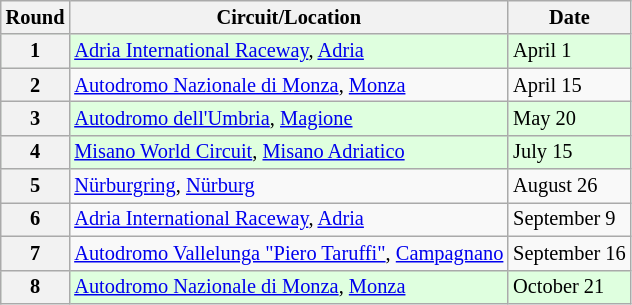<table class="wikitable" style="font-size: 85%">
<tr>
<th>Round</th>
<th>Circuit/Location</th>
<th>Date</th>
</tr>
<tr style="background:#DFFFDF;">
<th>1</th>
<td> <a href='#'>Adria International Raceway</a>, <a href='#'>Adria</a></td>
<td>April 1</td>
</tr>
<tr>
<th>2</th>
<td> <a href='#'>Autodromo Nazionale di Monza</a>, <a href='#'>Monza</a></td>
<td>April 15</td>
</tr>
<tr style="background:#DFFFDF;">
<th>3</th>
<td> <a href='#'>Autodromo dell'Umbria</a>, <a href='#'>Magione</a></td>
<td>May 20</td>
</tr>
<tr style="background:#DFFFDF;">
<th>4</th>
<td> <a href='#'>Misano World Circuit</a>, <a href='#'>Misano Adriatico</a></td>
<td>July 15</td>
</tr>
<tr>
<th>5</th>
<td> <a href='#'>Nürburgring</a>, <a href='#'>Nürburg</a></td>
<td>August 26</td>
</tr>
<tr>
<th>6</th>
<td> <a href='#'>Adria International Raceway</a>, <a href='#'>Adria</a></td>
<td>September 9</td>
</tr>
<tr>
<th>7</th>
<td> <a href='#'>Autodromo Vallelunga "Piero Taruffi"</a>, <a href='#'>Campagnano</a></td>
<td>September 16</td>
</tr>
<tr style="background:#DFFFDF;">
<th>8</th>
<td> <a href='#'>Autodromo Nazionale di Monza</a>, <a href='#'>Monza</a></td>
<td>October 21</td>
</tr>
</table>
